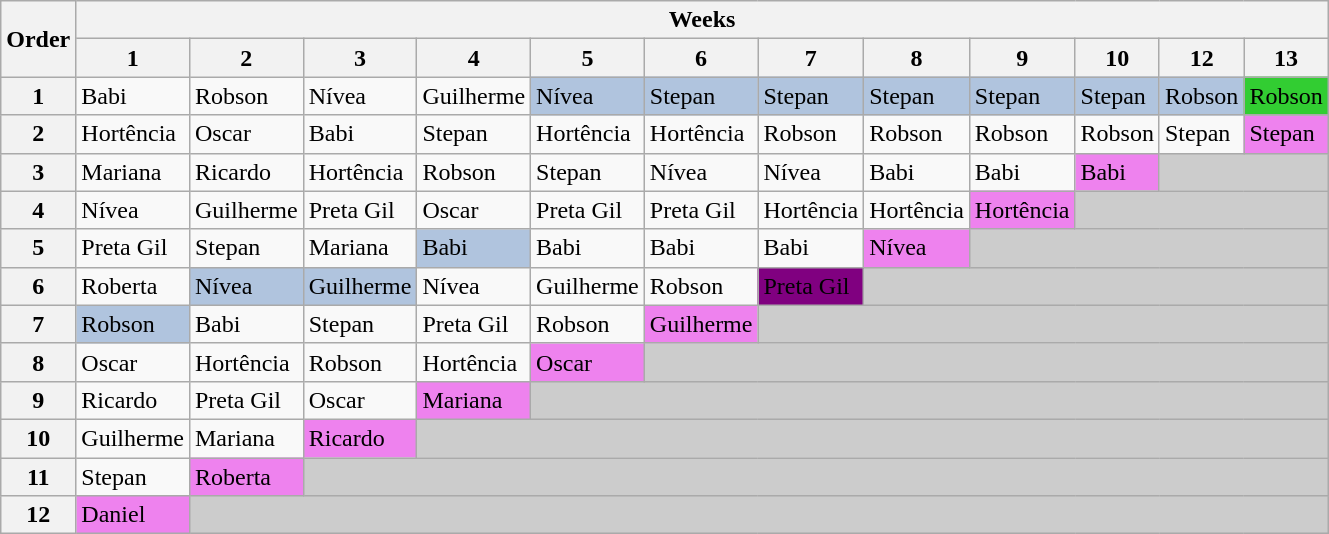<table class="wikitable" align="center">
<tr>
<th rowspan=2>Order</th>
<th colspan=12>Weeks</th>
</tr>
<tr>
<th>1</th>
<th>2</th>
<th>3</th>
<th>4</th>
<th>5</th>
<th>6</th>
<th>7</th>
<th>8</th>
<th>9</th>
<th>10</th>
<th>12</th>
<th>13</th>
</tr>
<tr>
<th>1</th>
<td>Babi</td>
<td>Robson</td>
<td>Nívea</td>
<td>Guilherme</td>
<td bgcolor="lightsteelblue">Nívea</td>
<td bgcolor="lightsteelblue">Stepan</td>
<td bgcolor="lightsteelblue">Stepan</td>
<td bgcolor="lightsteelblue">Stepan</td>
<td bgcolor="lightsteelblue">Stepan</td>
<td bgcolor="lightsteelblue">Stepan</td>
<td bgcolor="lightsteelblue">Robson</td>
<td bgcolor="limegreen">Robson</td>
</tr>
<tr>
<th>2</th>
<td>Hortência</td>
<td>Oscar</td>
<td>Babi</td>
<td>Stepan</td>
<td>Hortência</td>
<td>Hortência</td>
<td>Robson</td>
<td>Robson</td>
<td>Robson</td>
<td>Robson</td>
<td>Stepan</td>
<td bgcolor="violet">Stepan</td>
</tr>
<tr>
<th>3</th>
<td>Mariana</td>
<td>Ricardo</td>
<td>Hortência</td>
<td>Robson</td>
<td>Stepan</td>
<td>Nívea</td>
<td>Nívea</td>
<td>Babi</td>
<td>Babi</td>
<td bgcolor="violet">Babi</td>
<td bgcolor="#CCCCCC" colspan="2"></td>
</tr>
<tr>
<th>4</th>
<td>Nívea</td>
<td>Guilherme</td>
<td>Preta Gil</td>
<td>Oscar</td>
<td>Preta Gil</td>
<td>Preta Gil</td>
<td>Hortência</td>
<td>Hortência</td>
<td bgcolor="violet">Hortência</td>
<td bgcolor="#CCCCCC" colspan="3"></td>
</tr>
<tr>
<th>5</th>
<td>Preta Gil</td>
<td>Stepan</td>
<td>Mariana</td>
<td bgcolor="lightsteelblue">Babi</td>
<td>Babi</td>
<td>Babi</td>
<td>Babi</td>
<td bgcolor="violet">Nívea</td>
<td bgcolor="#CCCCCC" colspan="4"></td>
</tr>
<tr>
<th>6</th>
<td>Roberta</td>
<td bgcolor="lightsteelblue">Nívea</td>
<td bgcolor="lightsteelblue">Guilherme</td>
<td>Nívea</td>
<td>Guilherme</td>
<td>Robson</td>
<td bgcolor="purple"><span>Preta Gil</span></td>
<td style="background:#CCCCCC;" colspan="5"></td>
</tr>
<tr>
<th>7</th>
<td bgcolor="lightsteelblue">Robson</td>
<td>Babi</td>
<td>Stepan</td>
<td>Preta Gil</td>
<td>Robson</td>
<td bgcolor="violet">Guilherme</td>
<td style="background:#CCCCCC;" colspan="6"></td>
</tr>
<tr>
<th>8</th>
<td>Oscar</td>
<td>Hortência</td>
<td>Robson</td>
<td>Hortência</td>
<td bgcolor="violet">Oscar</td>
<td bgcolor="#CCCCCC" colspan="7"></td>
</tr>
<tr>
<th>9</th>
<td>Ricardo</td>
<td>Preta Gil</td>
<td>Oscar</td>
<td bgcolor="violet">Mariana</td>
<td bgcolor="#CCCCCC" colspan="8"></td>
</tr>
<tr>
<th>10</th>
<td>Guilherme</td>
<td>Mariana</td>
<td bgcolor="violet">Ricardo</td>
<td bgcolor="#CCCCCC" colspan="9"></td>
</tr>
<tr>
<th>11</th>
<td>Stepan</td>
<td bgcolor="violet">Roberta</td>
<td bgcolor="#CCCCCC" colspan="10"></td>
</tr>
<tr>
<th>12</th>
<td bgcolor="violet">Daniel</td>
<td bgcolor="#CCCCCC" colspan="11"></td>
</tr>
</table>
